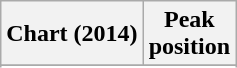<table class="wikitable plainrowheaders sortable">
<tr>
<th>Chart (2014)</th>
<th>Peak<br>position</th>
</tr>
<tr>
</tr>
<tr>
</tr>
<tr>
</tr>
<tr>
</tr>
<tr>
</tr>
<tr>
</tr>
<tr>
</tr>
<tr>
</tr>
<tr>
</tr>
<tr>
</tr>
<tr>
</tr>
<tr>
</tr>
<tr>
</tr>
<tr>
</tr>
</table>
